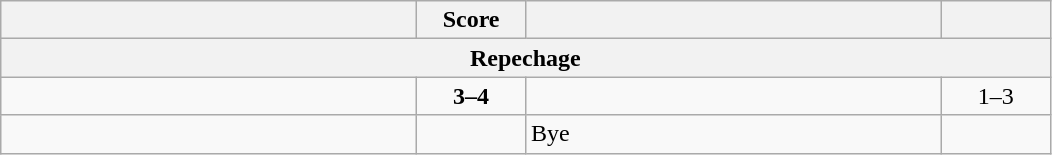<table class="wikitable" style="text-align: left;">
<tr>
<th align="right" width="270"></th>
<th width="65">Score</th>
<th align="left" width="270"></th>
<th width="65"></th>
</tr>
<tr>
<th colspan=4>Repechage</th>
</tr>
<tr>
<td></td>
<td align="center"><strong>3–4</strong></td>
<td><strong></strong></td>
<td align=center>1–3 <strong></strong></td>
</tr>
<tr>
<td><strong></strong></td>
<td></td>
<td>Bye</td>
<td></td>
</tr>
</table>
